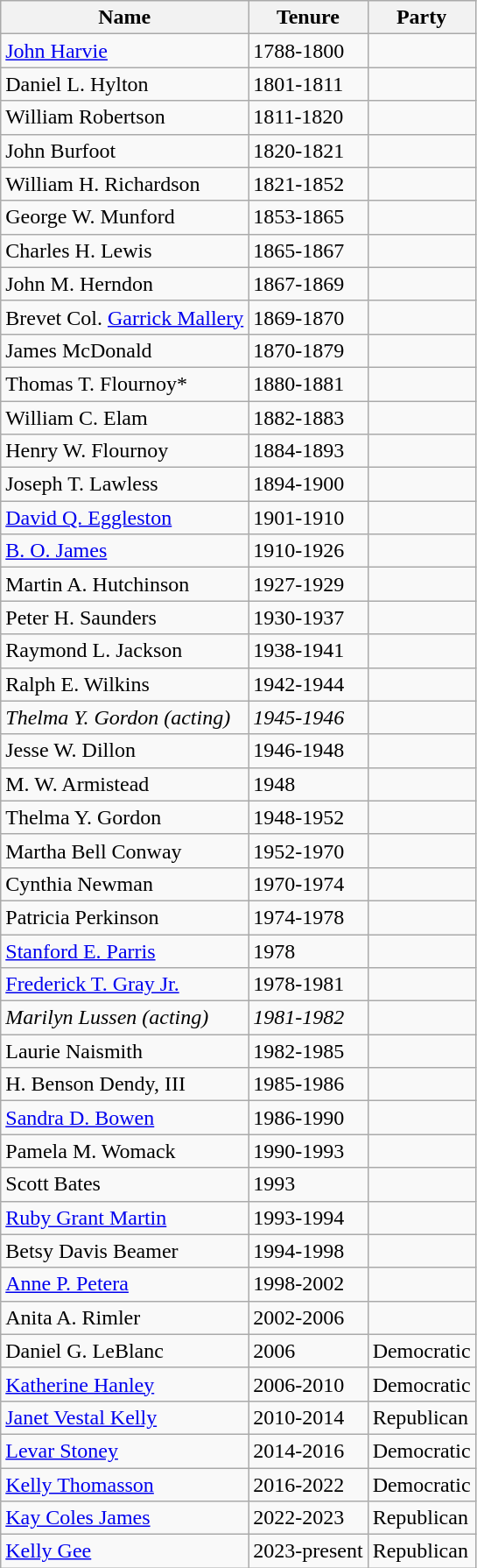<table class="wikitable">
<tr>
<th>Name</th>
<th>Tenure</th>
<th>Party</th>
</tr>
<tr>
<td><a href='#'>John Harvie</a></td>
<td>1788-1800</td>
<td></td>
</tr>
<tr>
<td>Daniel L. Hylton</td>
<td>1801-1811</td>
<td></td>
</tr>
<tr>
<td>William Robertson</td>
<td>1811-1820</td>
<td></td>
</tr>
<tr>
<td>John Burfoot</td>
<td>1820-1821</td>
<td></td>
</tr>
<tr>
<td>William H. Richardson</td>
<td>1821-1852</td>
<td></td>
</tr>
<tr>
<td>George W. Munford</td>
<td>1853-1865</td>
<td></td>
</tr>
<tr>
<td>Charles H. Lewis</td>
<td>1865-1867</td>
<td></td>
</tr>
<tr>
<td>John M. Herndon</td>
<td>1867-1869</td>
<td></td>
</tr>
<tr>
<td>Brevet Col. <a href='#'>Garrick Mallery</a></td>
<td>1869-1870</td>
<td></td>
</tr>
<tr>
<td>James McDonald</td>
<td>1870-1879</td>
<td></td>
</tr>
<tr>
<td>Thomas T. Flournoy*</td>
<td>1880-1881</td>
<td></td>
</tr>
<tr>
<td>William C. Elam</td>
<td>1882-1883</td>
<td></td>
</tr>
<tr>
<td>Henry W. Flournoy</td>
<td>1884-1893</td>
<td></td>
</tr>
<tr>
<td>Joseph T. Lawless</td>
<td>1894-1900</td>
<td></td>
</tr>
<tr>
<td><a href='#'>David Q. Eggleston</a></td>
<td>1901-1910</td>
<td></td>
</tr>
<tr>
<td><a href='#'>B. O. James</a></td>
<td>1910-1926</td>
<td></td>
</tr>
<tr>
<td>Martin A. Hutchinson</td>
<td>1927-1929</td>
<td></td>
</tr>
<tr>
<td>Peter H. Saunders</td>
<td>1930-1937</td>
<td></td>
</tr>
<tr>
<td>Raymond L. Jackson</td>
<td>1938-1941</td>
<td></td>
</tr>
<tr>
<td>Ralph E. Wilkins</td>
<td>1942-1944</td>
<td></td>
</tr>
<tr>
<td><em>Thelma Y. Gordon (acting)</em></td>
<td><em>1945-1946</em></td>
<td></td>
</tr>
<tr>
<td>Jesse W. Dillon</td>
<td>1946-1948</td>
<td></td>
</tr>
<tr>
<td>M. W. Armistead</td>
<td>1948</td>
<td></td>
</tr>
<tr>
<td>Thelma Y. Gordon</td>
<td>1948-1952</td>
<td></td>
</tr>
<tr>
<td>Martha Bell Conway</td>
<td>1952-1970</td>
<td></td>
</tr>
<tr>
<td>Cynthia Newman</td>
<td>1970-1974</td>
<td></td>
</tr>
<tr>
<td>Patricia Perkinson</td>
<td>1974-1978</td>
<td></td>
</tr>
<tr>
<td><a href='#'>Stanford E. Parris</a></td>
<td>1978</td>
<td></td>
</tr>
<tr>
<td><a href='#'>Frederick T. Gray Jr.</a></td>
<td>1978-1981</td>
<td></td>
</tr>
<tr>
<td><em>Marilyn Lussen (acting)</em></td>
<td><em>1981-1982</em></td>
<td></td>
</tr>
<tr>
<td>Laurie Naismith</td>
<td>1982-1985</td>
<td></td>
</tr>
<tr>
<td>H. Benson Dendy, III</td>
<td>1985-1986</td>
<td></td>
</tr>
<tr>
<td><a href='#'>Sandra D. Bowen</a></td>
<td>1986-1990</td>
<td></td>
</tr>
<tr>
<td>Pamela M. Womack</td>
<td>1990-1993</td>
<td></td>
</tr>
<tr>
<td>Scott Bates</td>
<td>1993</td>
<td></td>
</tr>
<tr>
<td><a href='#'>Ruby Grant Martin</a></td>
<td>1993-1994</td>
<td></td>
</tr>
<tr>
<td>Betsy Davis Beamer</td>
<td>1994-1998</td>
<td></td>
</tr>
<tr>
<td><a href='#'>Anne P. Petera</a></td>
<td>1998-2002</td>
<td></td>
</tr>
<tr>
<td>Anita A. Rimler</td>
<td>2002-2006</td>
<td></td>
</tr>
<tr>
<td>Daniel G. LeBlanc</td>
<td>2006</td>
<td>Democratic</td>
</tr>
<tr>
<td><a href='#'>Katherine Hanley</a></td>
<td>2006-2010</td>
<td>Democratic</td>
</tr>
<tr>
<td><a href='#'>Janet Vestal Kelly</a></td>
<td>2010-2014</td>
<td>Republican</td>
</tr>
<tr>
<td><a href='#'>Levar Stoney</a></td>
<td>2014-2016</td>
<td>Democratic</td>
</tr>
<tr>
<td><a href='#'>Kelly Thomasson</a></td>
<td>2016-2022</td>
<td>Democratic</td>
</tr>
<tr>
<td><a href='#'>Kay Coles James</a></td>
<td>2022-2023</td>
<td>Republican</td>
</tr>
<tr>
<td><a href='#'>Kelly Gee</a></td>
<td>2023-present</td>
<td>Republican</td>
</tr>
</table>
